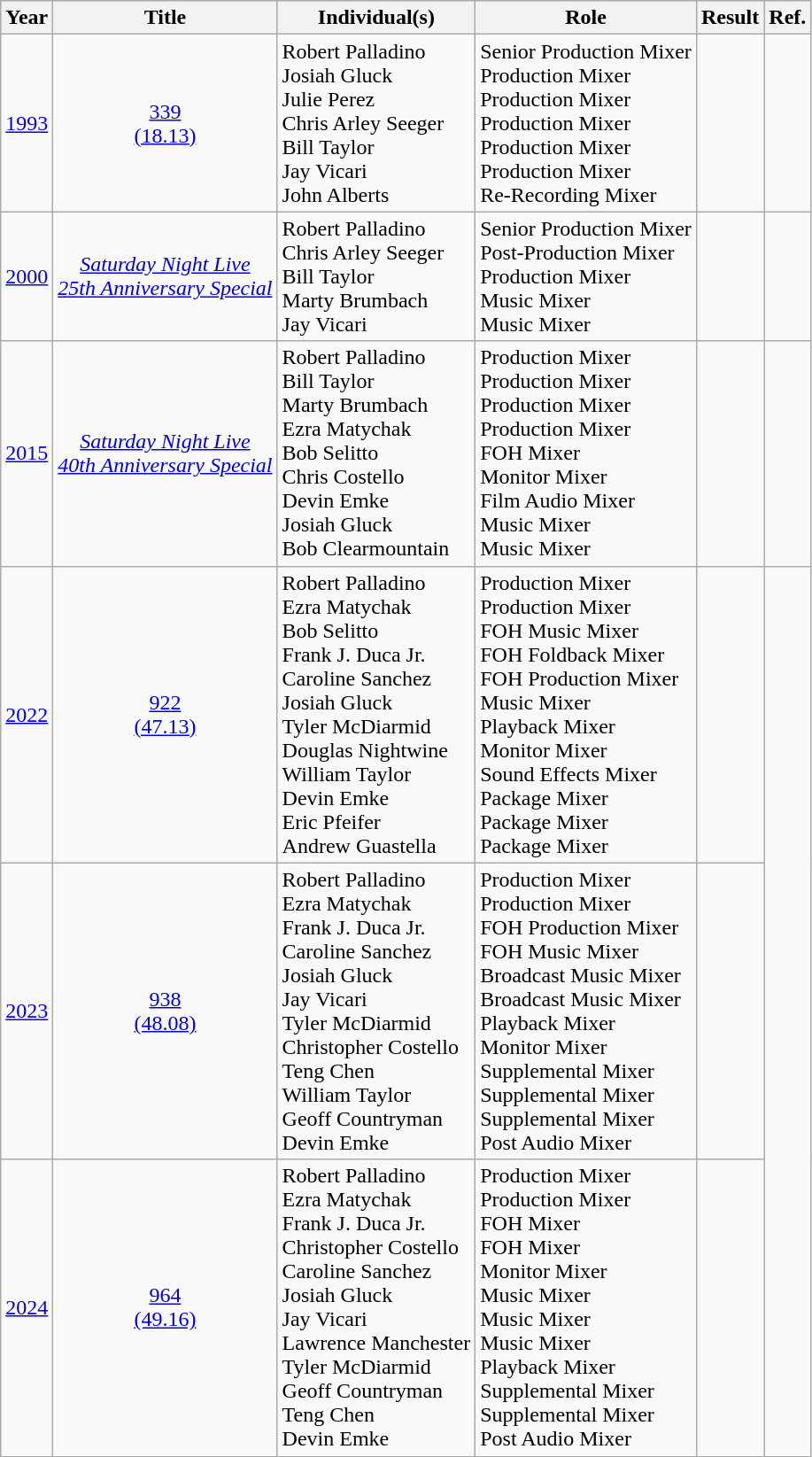<table class="wikitable">
<tr>
<th>Year</th>
<th>Title</th>
<th>Individual(s)</th>
<th>Role</th>
<th>Result</th>
<th>Ref.</th>
</tr>
<tr>
<td><a href='#'>1993</a></td>
<td align="center"><a href='#'>339 <br> (18.13)</a></td>
<td>Robert Palladino <br> Josiah Gluck <br> Julie Perez <br> Chris Arley Seeger <br> Bill Taylor <br> Jay Vicari <br> John Alberts</td>
<td>Senior Production Mixer <br> Production Mixer <br> Production Mixer <br> Production Mixer <br> Production Mixer <br> Production Mixer <br> Re-Recording Mixer</td>
<td></td>
<td align="center"></td>
</tr>
<tr>
<td><a href='#'>2000</a></td>
<td align="center"><em><a href='#'>Saturday Night Live <br> 25th Anniversary Special</a></em></td>
<td>Robert Palladino <br> Chris Arley Seeger <br> Bill Taylor <br> Marty Brumbach <br> Jay Vicari</td>
<td>Senior Production Mixer <br> Post-Production Mixer <br> Production Mixer <br> Music Mixer <br> Music Mixer</td>
<td></td>
<td align="center"></td>
</tr>
<tr>
<td><a href='#'>2015</a></td>
<td align="center"><em><a href='#'>Saturday Night Live <br> 40th Anniversary Special</a></em></td>
<td>Robert Palladino <br> Bill Taylor <br> Marty Brumbach <br> Ezra Matychak <br> Bob Selitto <br> Chris Costello <br> Devin Emke <br> Josiah Gluck <br> Bob Clearmountain</td>
<td>Production Mixer <br> Production Mixer <br> Production Mixer <br> Production Mixer <br> FOH Mixer <br> Monitor Mixer <br> Film Audio Mixer <br> Music Mixer <br> Music Mixer</td>
<td></td>
<td align="center"></td>
</tr>
<tr>
<td><a href='#'>2022</a></td>
<td align="center"><a href='#'>922 <br> (47.13)</a></td>
<td>Robert Palladino <br> Ezra Matychak <br> Bob Selitto <br> Frank J. Duca Jr. <br> Caroline Sanchez <br> Josiah Gluck <br> Tyler McDiarmid <br> Douglas Nightwine <br> William Taylor <br> Devin Emke <br> Eric Pfeifer <br> Andrew Guastella</td>
<td>Production Mixer <br> Production Mixer <br> FOH Music Mixer <br> FOH Foldback Mixer <br> FOH Production Mixer <br> Music Mixer <br> Playback Mixer <br> Monitor Mixer <br> Sound Effects Mixer <br> Package Mixer <br> Package Mixer <br> Package Mixer</td>
<td></td>
<td rowspan="3" align="center"></td>
</tr>
<tr>
<td><a href='#'>2023</a></td>
<td align="center"><a href='#'>938 <br> (48.08)</a></td>
<td>Robert Palladino <br> Ezra Matychak <br> Frank J. Duca Jr. <br> Caroline Sanchez <br> Josiah Gluck <br> Jay Vicari <br> Tyler McDiarmid <br> Christopher Costello <br> Teng Chen <br> William Taylor <br> Geoff Countryman <br> Devin Emke</td>
<td>Production Mixer <br> Production Mixer <br> FOH Production Mixer <br> FOH Music Mixer <br> Broadcast Music Mixer <br> Broadcast Music Mixer <br> Playback Mixer <br> Monitor Mixer <br> Supplemental Mixer <br> Supplemental Mixer <br> Supplemental Mixer <br> Post Audio Mixer</td>
<td></td>
</tr>
<tr>
<td><a href='#'>2024</a></td>
<td align="center"><a href='#'>964 <br> (49.16)</a></td>
<td>Robert Palladino <br> Ezra Matychak <br> Frank J. Duca Jr. <br> Christopher Costello <br> Caroline Sanchez <br> Josiah Gluck <br> Jay Vicari <br> Lawrence Manchester <br> Tyler McDiarmid <br> Geoff Countryman <br> Teng Chen <br> Devin Emke</td>
<td>Production Mixer <br> Production Mixer <br> FOH Mixer <br> FOH Mixer <br> Monitor Mixer <br> Music Mixer <br> Music Mixer <br> Music Mixer <br> Playback Mixer <br> Supplemental Mixer <br> Supplemental Mixer <br> Post Audio Mixer</td>
<td></td>
</tr>
</table>
